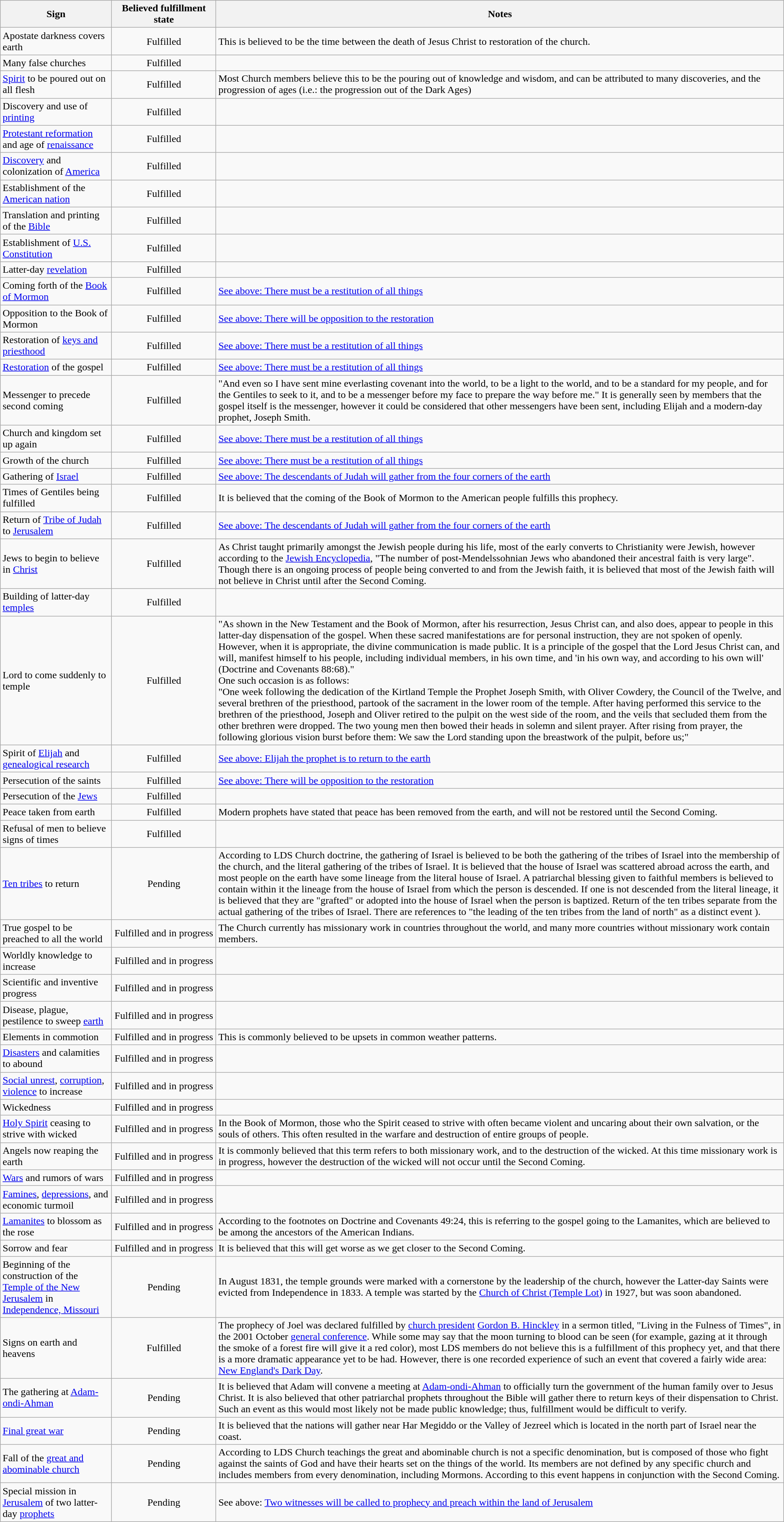<table class="wikitable">
<tr>
<th>Sign</th>
<th>Believed fulfillment state</th>
<th>Notes</th>
</tr>
<tr>
<td>Apostate darkness covers earth</td>
<td align="center">Fulfilled</td>
<td>This is believed to be the time between the death of Jesus Christ to restoration of the church.</td>
</tr>
<tr>
<td>Many false churches</td>
<td align="center">Fulfilled</td>
<td></td>
</tr>
<tr>
<td><a href='#'>Spirit</a> to be poured out on all flesh </td>
<td align="center">Fulfilled</td>
<td>Most Church members believe this to be the pouring out of knowledge and wisdom, and can be attributed to many discoveries, and the progression of ages (i.e.: the progression out of the Dark Ages)</td>
</tr>
<tr>
<td>Discovery and use of <a href='#'>printing</a></td>
<td align="center">Fulfilled</td>
<td></td>
</tr>
<tr>
<td><a href='#'>Protestant reformation</a> and age of <a href='#'>renaissance</a></td>
<td align="center">Fulfilled</td>
<td></td>
</tr>
<tr>
<td><a href='#'>Discovery</a> and colonization of <a href='#'>America</a></td>
<td align="center">Fulfilled</td>
<td></td>
</tr>
<tr>
<td>Establishment of the <a href='#'>American nation</a></td>
<td align="center">Fulfilled</td>
<td></td>
</tr>
<tr>
<td>Translation and printing of the <a href='#'>Bible</a></td>
<td align="center">Fulfilled</td>
<td></td>
</tr>
<tr>
<td>Establishment of <a href='#'>U.S. Constitution</a></td>
<td align="center">Fulfilled</td>
<td></td>
</tr>
<tr>
<td>Latter-day <a href='#'>revelation</a></td>
<td align="center">Fulfilled</td>
<td></td>
</tr>
<tr>
<td>Coming forth of the <a href='#'>Book of Mormon</a></td>
<td align="center">Fulfilled</td>
<td><a href='#'>See above: There must be a restitution of all things</a></td>
</tr>
<tr>
<td>Opposition to the Book of Mormon</td>
<td align="center">Fulfilled</td>
<td><a href='#'>See above: There will be opposition to the restoration</a></td>
</tr>
<tr>
<td>Restoration of <a href='#'>keys and priesthood</a></td>
<td align="center">Fulfilled</td>
<td><a href='#'>See above: There must be a restitution of all things</a></td>
</tr>
<tr>
<td><a href='#'>Restoration</a> of the gospel</td>
<td align="center">Fulfilled</td>
<td><a href='#'>See above: There must be a restitution of all things</a></td>
</tr>
<tr>
<td>Messenger to precede second coming</td>
<td align="center">Fulfilled</td>
<td>"And even so I have sent mine everlasting covenant into the world, to be a light to the world, and to be a standard for my people, and for the Gentiles to seek to it, and to be a messenger before my face to prepare the way before me." It is generally seen by members that the gospel itself is the messenger, however it could be considered that other messengers have been sent, including Elijah and a modern-day prophet, Joseph Smith.</td>
</tr>
<tr>
<td>Church and kingdom set up again</td>
<td align="center">Fulfilled</td>
<td><a href='#'>See above: There must be a restitution of all things</a></td>
</tr>
<tr>
<td>Growth of the church</td>
<td align="center">Fulfilled</td>
<td><a href='#'>See above: There must be a restitution of all things</a></td>
</tr>
<tr>
<td>Gathering of <a href='#'>Israel</a></td>
<td align="center">Fulfilled</td>
<td><a href='#'>See above: The descendants of Judah will gather from the four corners of the earth</a></td>
</tr>
<tr>
<td>Times of Gentiles being fulfilled</td>
<td align="center">Fulfilled</td>
<td>It is believed that the coming of the Book of Mormon to the American people fulfills this prophecy.</td>
</tr>
<tr>
<td>Return of <a href='#'>Tribe of Judah</a> to <a href='#'>Jerusalem</a></td>
<td align="center">Fulfilled</td>
<td><a href='#'>See above: The descendants of Judah will gather from the four corners of the earth</a></td>
</tr>
<tr>
<td>Jews to begin to believe in <a href='#'>Christ</a></td>
<td align="center">Fulfilled</td>
<td>As Christ taught primarily amongst the Jewish people during his life, most of the early converts to Christianity were Jewish, however according to the <a href='#'>Jewish Encyclopedia</a>, "The number of post-Mendelssohnian Jews who abandoned their ancestral faith is very large". Though there is an ongoing process of people being converted to and from the Jewish faith, it is believed that most of the Jewish faith will not believe in Christ until after the Second Coming.</td>
</tr>
<tr>
<td>Building of latter-day <a href='#'>temples</a></td>
<td align="center">Fulfilled</td>
<td></td>
</tr>
<tr>
<td>Lord to come suddenly to temple</td>
<td align="center">Fulfilled</td>
<td>"As shown in the New Testament and the Book of Mormon, after his resurrection, Jesus Christ can, and also does, appear to people in this latter-day dispensation of the gospel. When these sacred manifestations are for personal instruction, they are not spoken of openly. However, when it is appropriate, the divine communication is made public. It is a principle of the gospel that the Lord Jesus Christ can, and will, manifest himself to his people, including individual members, in his own time, and 'in his own way, and according to his own will' (Doctrine and Covenants 88:68)."<br>One such occasion is as follows:<br>"One week following the dedication of the Kirtland Temple the Prophet Joseph Smith, with Oliver Cowdery, the Council of the Twelve, and several brethren of the priesthood, partook of the sacrament in the lower room of the temple. After having performed this service to the brethren of the priesthood, Joseph and Oliver retired to the pulpit on the west side of the room, and the veils that secluded them from the other brethren were dropped. The two young men then bowed their heads in solemn and silent prayer. After rising from prayer, the following glorious vision burst before them: We saw the Lord standing upon the breastwork of the pulpit, before us;"</td>
</tr>
<tr>
<td>Spirit of <a href='#'>Elijah</a> and <a href='#'>genealogical research</a></td>
<td align="center">Fulfilled</td>
<td><a href='#'>See above: Elijah the prophet is to return to the earth</a></td>
</tr>
<tr>
<td>Persecution of the saints</td>
<td align="center">Fulfilled</td>
<td><a href='#'>See above: There will be opposition to the restoration</a></td>
</tr>
<tr>
<td>Persecution of the <a href='#'>Jews</a></td>
<td align="center">Fulfilled</td>
<td></td>
</tr>
<tr>
<td>Peace taken from earth</td>
<td align="center">Fulfilled</td>
<td>Modern prophets have stated that peace has been removed from the earth, and will not be restored until the Second Coming.</td>
</tr>
<tr>
<td>Refusal of men to believe signs of times</td>
<td align="center">Fulfilled</td>
<td></td>
</tr>
<tr>
<td><a href='#'>Ten tribes</a> to return</td>
<td align="center">Pending</td>
<td>According to LDS Church doctrine, the gathering of Israel is believed to be both the gathering of the tribes of Israel into the membership of the church, and the literal gathering of the tribes of Israel. It is believed that the house of Israel was scattered abroad across the earth, and most people on the earth have some lineage from the literal house of Israel. A patriarchal blessing given to faithful members is believed to contain within it the lineage from the house of Israel from which the person is descended. If one is not descended from the literal lineage, it is believed that they are "grafted" or adopted into the house of Israel when the person is baptized. Return of the ten tribes separate from the actual gathering of the tribes of Israel. There are references to "the leading of the ten tribes from the land of north" as a distinct event ).</td>
</tr>
<tr>
<td>True gospel to be preached to all the world</td>
<td align="center">Fulfilled and in progress</td>
<td>The Church currently has missionary work in countries throughout the world, and many more countries without missionary work contain members.</td>
</tr>
<tr>
<td>Worldly knowledge to increase</td>
<td align="center">Fulfilled and in progress</td>
<td></td>
</tr>
<tr>
<td>Scientific and inventive progress</td>
<td align="center">Fulfilled and in progress</td>
<td></td>
</tr>
<tr>
<td>Disease, plague, pestilence to sweep <a href='#'>earth</a></td>
<td align="center">Fulfilled and in progress</td>
<td></td>
</tr>
<tr>
<td>Elements in commotion</td>
<td align="center">Fulfilled and in progress</td>
<td>This is commonly believed to be upsets in common weather patterns.</td>
</tr>
<tr>
<td><a href='#'>Disasters</a> and calamities to abound</td>
<td align="center">Fulfilled and in progress</td>
<td></td>
</tr>
<tr>
<td><a href='#'>Social unrest</a>, <a href='#'>corruption</a>, <a href='#'>violence</a> to increase</td>
<td align="center">Fulfilled and in progress</td>
<td></td>
</tr>
<tr>
<td>Wickedness</td>
<td align="center">Fulfilled and in progress</td>
<td></td>
</tr>
<tr>
<td><a href='#'>Holy Spirit</a> ceasing to strive with wicked</td>
<td align="center">Fulfilled and in progress</td>
<td>In the Book of Mormon, those who the Spirit ceased to strive with often became violent and uncaring about their own salvation, or the souls of others. This often resulted in the warfare and destruction of entire groups of people.</td>
</tr>
<tr>
<td>Angels now reaping the earth</td>
<td align="center">Fulfilled and in progress</td>
<td>It is commonly believed that this term refers to both missionary work, and to the destruction of the wicked. At this time missionary work is in progress, however the destruction of the wicked will not occur until the Second Coming.</td>
</tr>
<tr>
<td><a href='#'>Wars</a> and rumors of wars</td>
<td align="center">Fulfilled and in progress</td>
<td></td>
</tr>
<tr>
<td><a href='#'>Famines</a>, <a href='#'>depressions</a>, and economic turmoil</td>
<td align="center">Fulfilled and in progress</td>
<td></td>
</tr>
<tr>
<td><a href='#'>Lamanites</a> to blossom as the rose</td>
<td align="center">Fulfilled and in progress</td>
<td>According to the footnotes on Doctrine and Covenants 49:24, this is referring to the gospel going to the Lamanites, which are believed to be among the ancestors of the American Indians.</td>
</tr>
<tr>
<td>Sorrow and fear</td>
<td align="center">Fulfilled and in progress</td>
<td>It is believed that this will get worse as we get closer to the Second Coming.</td>
</tr>
<tr>
<td>Beginning of the construction of the <a href='#'>Temple of the New Jerusalem</a> in <a href='#'>Independence, Missouri</a></td>
<td align="center">Pending</td>
<td>In August 1831, the temple grounds were marked with a cornerstone by the leadership of the church, however the Latter-day Saints were evicted from Independence in 1833. A temple was started by the <a href='#'>Church of Christ (Temple Lot)</a> in 1927, but was soon abandoned.</td>
</tr>
<tr>
<td>Signs on earth and heavens</td>
<td align="center">Fulfilled</td>
<td>The prophecy of Joel was declared fulfilled by <a href='#'>church president</a> <a href='#'>Gordon B. Hinckley</a> in a sermon titled, "Living in the Fulness of Times", in the 2001 October <a href='#'>general conference</a>. While some may say that the moon turning to blood can be seen (for example, gazing at it through the smoke of a forest fire will give it a red color), most LDS members do not believe this is a fulfillment of this prophecy yet, and that there is a more dramatic appearance yet to be had. However, there is one recorded experience of such an event that covered a fairly wide area: <a href='#'>New England's Dark Day</a>.</td>
</tr>
<tr>
<td>The gathering at <a href='#'>Adam-ondi-Ahman</a></td>
<td align="center">Pending</td>
<td>It is believed that Adam will convene a meeting at <a href='#'>Adam-ondi-Ahman</a> to officially turn the government of the human family over to Jesus Christ. It is also believed that other patriarchal prophets throughout the Bible will gather there to return keys of their dispensation to Christ. Such an event as this would most likely not be made public knowledge; thus, fulfillment would be difficult to verify.</td>
</tr>
<tr>
<td><a href='#'>Final great war</a></td>
<td align="center">Pending</td>
<td>It is believed that the nations will gather near Har Megiddo or the Valley of Jezreel which is located in the north part of Israel near the coast.</td>
</tr>
<tr>
<td>Fall of the <a href='#'>great and abominable church</a></td>
<td align="center">Pending</td>
<td>According to LDS Church teachings the great and abominable church is not a specific denomination, but is composed of those who fight against the saints of God and have their hearts set on the things of the world. Its members are not defined by any specific church and includes members from every denomination, including Mormons. According to  this event happens in conjunction with the Second Coming.</td>
</tr>
<tr>
<td>Special mission in <a href='#'>Jerusalem</a> of two latter-day <a href='#'>prophets</a></td>
<td align="center">Pending</td>
<td>See above: <a href='#'>Two witnesses will be called to prophecy and preach within the land of Jerusalem</a></td>
</tr>
</table>
